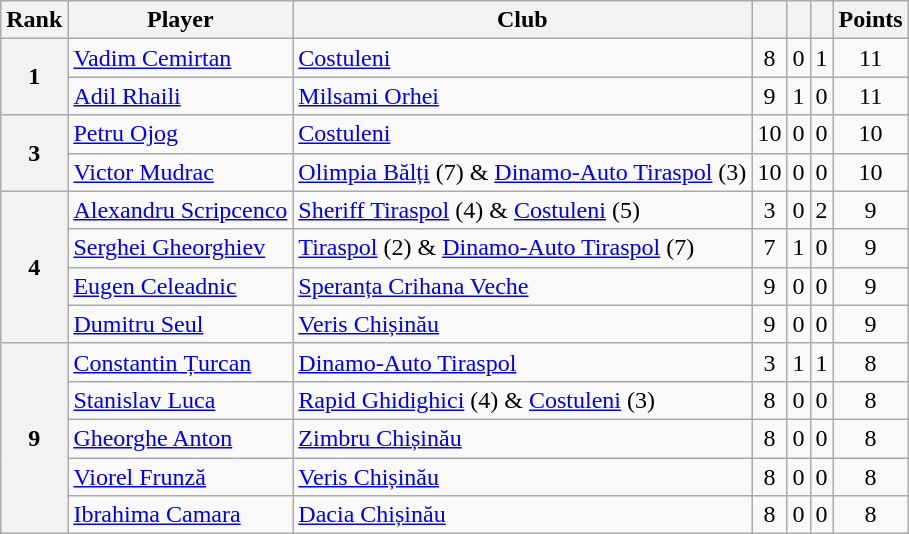<table class="wikitable">
<tr>
<th>Rank</th>
<th>Player</th>
<th>Club</th>
<th></th>
<th> </th>
<th></th>
<th>Points</th>
</tr>
<tr>
<th rowspan=2 align=center>1</th>
<td> <a href='#'>Vadim Cemirtan</a></td>
<td><a href='#'>Costuleni</a></td>
<td align=center>8</td>
<td align=center>0</td>
<td align=center>1</td>
<td align=center>11</td>
</tr>
<tr>
<td> <a href='#'>Adil Rhaili</a></td>
<td><a href='#'>Milsami Orhei</a></td>
<td align=center>9</td>
<td align=center>1</td>
<td align=center>0</td>
<td align=center>11</td>
</tr>
<tr>
<th rowspan=2 align=center>3</th>
<td> <a href='#'>Petru Ojog</a></td>
<td><a href='#'>Costuleni</a></td>
<td align=center>10</td>
<td align=center>0</td>
<td align=center>0</td>
<td align=center>10</td>
</tr>
<tr>
<td> <a href='#'>Victor Mudrac</a></td>
<td><a href='#'>Olimpia Bălți</a> (7) & <a href='#'>Dinamo-Auto Tiraspol</a> (3)</td>
<td align=center>10</td>
<td align=center>0</td>
<td align=center>0</td>
<td align=center>10</td>
</tr>
<tr>
<th rowspan=4 align=center>4</th>
<td> <a href='#'>Alexandru Scripcenco</a></td>
<td><a href='#'>Sheriff Tiraspol</a> (4) & <a href='#'>Costuleni</a> (5)</td>
<td align=center>3</td>
<td align=center>0</td>
<td align=center>2</td>
<td align=center>9</td>
</tr>
<tr>
<td> <a href='#'>Serghei Gheorghiev</a></td>
<td><a href='#'>Tiraspol</a> (2) & <a href='#'>Dinamo-Auto Tiraspol</a> (7)</td>
<td align=center>7</td>
<td align=center>1</td>
<td align=center>0</td>
<td align=center>9</td>
</tr>
<tr>
<td> <a href='#'>Eugen Celeadnic</a></td>
<td><a href='#'>Speranța Crihana Veche</a></td>
<td align=center>9</td>
<td align=center>0</td>
<td align=center>0</td>
<td align=center>9</td>
</tr>
<tr>
<td> <a href='#'>Dumitru Seul</a></td>
<td><a href='#'>Veris Chișinău</a></td>
<td align=center>9</td>
<td align=center>0</td>
<td align=center>0</td>
<td align=center>9</td>
</tr>
<tr>
<th rowspan=5 align=center>9</th>
<td> <a href='#'>Constantin Țurcan</a></td>
<td><a href='#'>Dinamo-Auto Tiraspol</a></td>
<td align=center>3</td>
<td align=center>1</td>
<td align=center>1</td>
<td align=center>8</td>
</tr>
<tr>
<td> <a href='#'>Stanislav Luca</a></td>
<td><a href='#'>Rapid Ghidighici</a> (4) & <a href='#'>Costuleni</a> (3)</td>
<td align=center>8</td>
<td align=center>0</td>
<td align=center>0</td>
<td align=center>8</td>
</tr>
<tr>
<td> <a href='#'>Gheorghe Anton</a></td>
<td><a href='#'>Zimbru Chișinău</a></td>
<td align=center>8</td>
<td align=center>0</td>
<td align=center>0</td>
<td align=center>8</td>
</tr>
<tr>
<td> <a href='#'>Viorel Frunză</a></td>
<td><a href='#'>Veris Chișinău</a></td>
<td align=center>8</td>
<td align=center>0</td>
<td align=center>0</td>
<td align=center>8</td>
</tr>
<tr>
<td> <a href='#'>Ibrahima Camara</a></td>
<td><a href='#'>Dacia Chișinău</a></td>
<td align=center>8</td>
<td align=center>0</td>
<td align=center>0</td>
<td align=center>8</td>
</tr>
</table>
